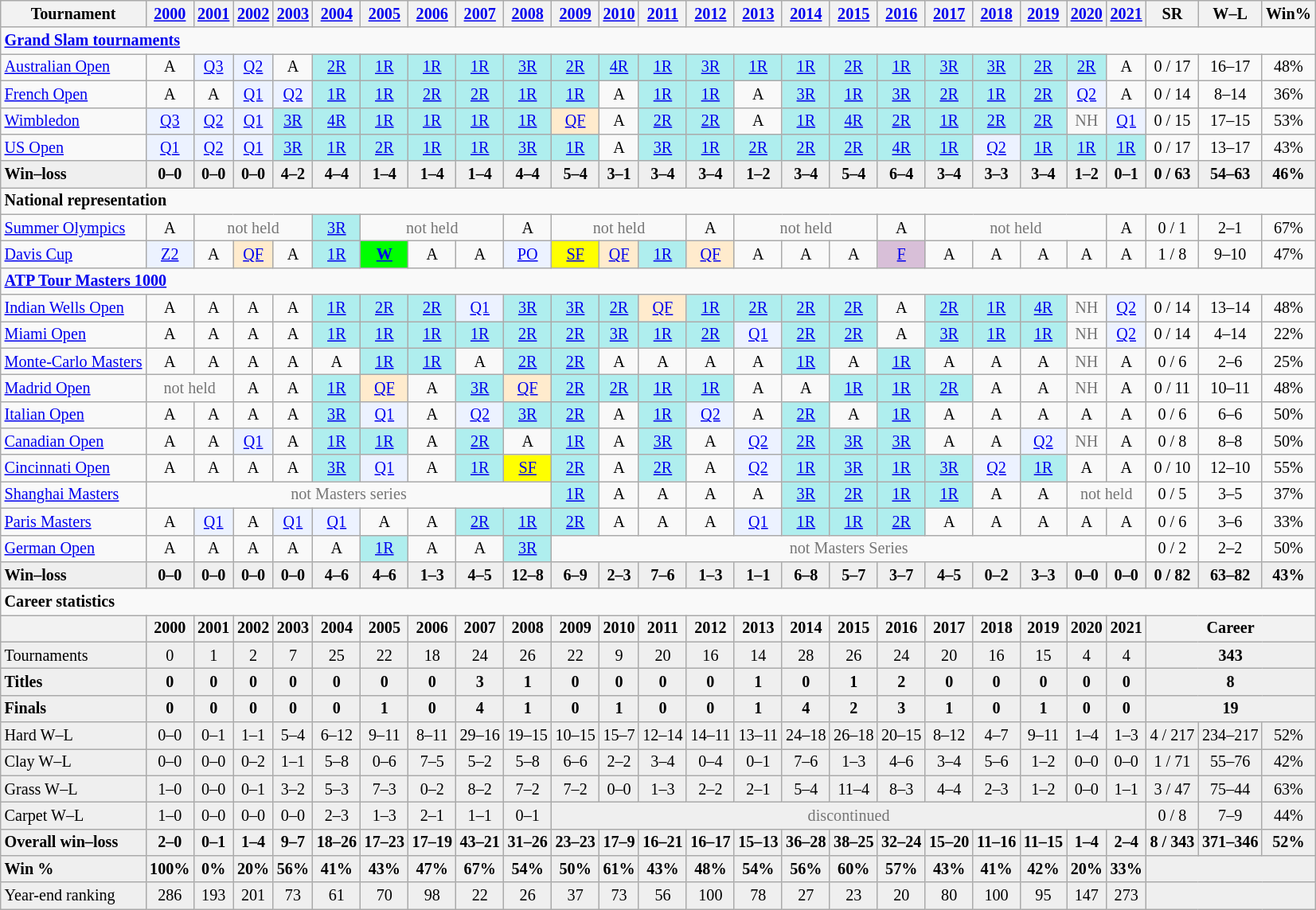<table class="wikitable nowrap" style=text-align:center;font-size:84%>
<tr>
<th>Tournament</th>
<th><a href='#'>2000</a></th>
<th><a href='#'>2001</a></th>
<th><a href='#'>2002</a></th>
<th><a href='#'>2003</a></th>
<th><a href='#'>2004</a></th>
<th><a href='#'>2005</a></th>
<th><a href='#'>2006</a></th>
<th><a href='#'>2007</a></th>
<th><a href='#'>2008</a></th>
<th><a href='#'>2009</a></th>
<th><a href='#'>2010</a></th>
<th><a href='#'>2011</a></th>
<th><a href='#'>2012</a></th>
<th><a href='#'>2013</a></th>
<th><a href='#'>2014</a></th>
<th><a href='#'>2015</a></th>
<th><a href='#'>2016</a></th>
<th><a href='#'>2017</a></th>
<th><a href='#'>2018</a></th>
<th><a href='#'>2019</a></th>
<th><a href='#'>2020</a></th>
<th><a href='#'>2021</a></th>
<th>SR</th>
<th>W–L</th>
<th>Win%</th>
</tr>
<tr>
<td colspan="26" align="left"><strong><a href='#'>Grand Slam tournaments</a></strong></td>
</tr>
<tr>
<td align=left><a href='#'>Australian Open</a></td>
<td>A</td>
<td bgcolor=ecf2ff><a href='#'>Q3</a></td>
<td bgcolor=ecf2ff><a href='#'>Q2</a></td>
<td>A</td>
<td bgcolor=afeeee><a href='#'>2R</a></td>
<td bgcolor=afeeee><a href='#'>1R</a></td>
<td bgcolor=afeeee><a href='#'>1R</a></td>
<td bgcolor=afeeee><a href='#'>1R</a></td>
<td bgcolor=afeeee><a href='#'>3R</a></td>
<td bgcolor=afeeee><a href='#'>2R</a></td>
<td bgcolor=afeeee><a href='#'>4R</a></td>
<td bgcolor=afeeee><a href='#'>1R</a></td>
<td bgcolor=afeeee><a href='#'>3R</a></td>
<td bgcolor=afeeee><a href='#'>1R</a></td>
<td bgcolor=afeeee><a href='#'>1R</a></td>
<td bgcolor=afeeee><a href='#'>2R</a></td>
<td bgcolor=afeeee><a href='#'>1R</a></td>
<td bgcolor=afeeee><a href='#'>3R</a></td>
<td bgcolor=afeeee><a href='#'>3R</a></td>
<td bgcolor=afeeee><a href='#'>2R</a></td>
<td bgcolor=afeeee><a href='#'>2R</a></td>
<td>A</td>
<td>0 / 17</td>
<td>16–17</td>
<td>48%</td>
</tr>
<tr>
<td align=left><a href='#'>French Open</a></td>
<td>A</td>
<td>A</td>
<td bgcolor=ecf2ff><a href='#'>Q1</a></td>
<td bgcolor=ecf2ff><a href='#'>Q2</a></td>
<td bgcolor=afeeee><a href='#'>1R</a></td>
<td bgcolor=afeeee><a href='#'>1R</a></td>
<td bgcolor=afeeee><a href='#'>2R</a></td>
<td bgcolor=afeeee><a href='#'>2R</a></td>
<td bgcolor=afeeee><a href='#'>1R</a></td>
<td bgcolor=afeeee><a href='#'>1R</a></td>
<td>A</td>
<td bgcolor=afeeee><a href='#'>1R</a></td>
<td bgcolor=afeeee><a href='#'>1R</a></td>
<td>A</td>
<td bgcolor=afeeee><a href='#'>3R</a></td>
<td bgcolor=afeeee><a href='#'>1R</a></td>
<td bgcolor=afeeee><a href='#'>3R</a></td>
<td bgcolor=afeeee><a href='#'>2R</a></td>
<td bgcolor=afeeee><a href='#'>1R</a></td>
<td bgcolor=afeeee><a href='#'>2R</a></td>
<td bgcolor=ecf2ff><a href='#'>Q2</a></td>
<td>A</td>
<td>0 / 14</td>
<td>8–14</td>
<td>36%</td>
</tr>
<tr>
<td align=left><a href='#'>Wimbledon</a></td>
<td bgcolor=ecf2ff><a href='#'>Q3</a></td>
<td bgcolor=ecf2ff><a href='#'>Q2</a></td>
<td bgcolor=ecf2ff><a href='#'>Q1</a></td>
<td bgcolor=afeeee><a href='#'>3R</a></td>
<td bgcolor=afeeee><a href='#'>4R</a></td>
<td bgcolor=afeeee><a href='#'>1R</a></td>
<td bgcolor=afeeee><a href='#'>1R</a></td>
<td bgcolor=afeeee><a href='#'>1R</a></td>
<td bgcolor=afeeee><a href='#'>1R</a></td>
<td bgcolor=ffebcd><a href='#'>QF</a></td>
<td>A</td>
<td bgcolor=afeeee><a href='#'>2R</a></td>
<td bgcolor=afeeee><a href='#'>2R</a></td>
<td>A</td>
<td bgcolor=afeeee><a href='#'>1R</a></td>
<td bgcolor=afeeee><a href='#'>4R</a></td>
<td bgcolor=afeeee><a href='#'>2R</a></td>
<td bgcolor=afeeee><a href='#'>1R</a></td>
<td bgcolor=afeeee><a href='#'>2R</a></td>
<td bgcolor=afeeee><a href='#'>2R</a></td>
<td style=color:#767676>NH</td>
<td bgcolor=ecf2ff><a href='#'>Q1</a></td>
<td>0 / 15</td>
<td>17–15</td>
<td>53%</td>
</tr>
<tr>
<td align=left><a href='#'>US Open</a></td>
<td bgcolor=ecf2ff><a href='#'>Q1</a></td>
<td bgcolor=ecf2ff><a href='#'>Q2</a></td>
<td bgcolor=ecf2ff><a href='#'>Q1</a></td>
<td bgcolor=afeeee><a href='#'>3R</a></td>
<td bgcolor=afeeee><a href='#'>1R</a></td>
<td bgcolor=afeeee><a href='#'>2R</a></td>
<td bgcolor=afeeee><a href='#'>1R</a></td>
<td bgcolor=afeeee><a href='#'>1R</a></td>
<td bgcolor=afeeee><a href='#'>3R</a></td>
<td bgcolor=afeeee><a href='#'>1R</a></td>
<td>A</td>
<td bgcolor=afeeee><a href='#'>3R</a></td>
<td bgcolor=afeeee><a href='#'>1R</a></td>
<td bgcolor=afeeee><a href='#'>2R</a></td>
<td bgcolor=afeeee><a href='#'>2R</a></td>
<td bgcolor=afeeee><a href='#'>2R</a></td>
<td bgcolor=afeeee><a href='#'>4R</a></td>
<td bgcolor=afeeee><a href='#'>1R</a></td>
<td bgcolor=ecf2ff><a href='#'>Q2</a></td>
<td bgcolor=afeeee><a href='#'>1R</a></td>
<td bgcolor=afeeee><a href='#'>1R</a></td>
<td bgcolor=afeeee><a href='#'>1R</a></td>
<td>0 / 17</td>
<td>13–17</td>
<td>43%</td>
</tr>
<tr style=font-weight:bold;background:#efefef>
<td style=text-align:left>Win–loss</td>
<td>0–0</td>
<td>0–0</td>
<td>0–0</td>
<td>4–2</td>
<td>4–4</td>
<td>1–4</td>
<td>1–4</td>
<td>1–4</td>
<td>4–4</td>
<td>5–4</td>
<td>3–1</td>
<td>3–4</td>
<td>3–4</td>
<td>1–2</td>
<td>3–4</td>
<td>5–4</td>
<td>6–4</td>
<td>3–4</td>
<td>3–3</td>
<td>3–4</td>
<td>1–2</td>
<td>0–1</td>
<td>0 / 63</td>
<td>54–63</td>
<td>46%</td>
</tr>
<tr>
<td colspan="26" align="left"><strong>National representation</strong></td>
</tr>
<tr>
<td align=left><a href='#'>Summer Olympics</a></td>
<td>A</td>
<td colspan=3 style=color:#767676>not held</td>
<td bgcolor=afeeee><a href='#'>3R</a></td>
<td colspan=3 style=color:#767676>not held</td>
<td>A</td>
<td colspan=3 style=color:#767676>not held</td>
<td>A</td>
<td colspan=3 style=color:#767676>not held</td>
<td>A</td>
<td colspan=4 style=color:#767676>not held</td>
<td>A</td>
<td>0 / 1</td>
<td>2–1</td>
<td>67%</td>
</tr>
<tr>
<td align=left><a href='#'>Davis Cup</a></td>
<td bgcolor=ecf2ff><a href='#'>Z2</a></td>
<td>A</td>
<td bgcolor=ffebcd><a href='#'>QF</a></td>
<td>A</td>
<td bgcolor=afeeee><a href='#'>1R</a></td>
<td bgcolor=lime><a href='#'><strong>W</strong></a></td>
<td>A</td>
<td>A</td>
<td bgcolor=ecf2ff><a href='#'>PO</a></td>
<td bgcolor=yellow><a href='#'>SF</a></td>
<td bgcolor=ffebcd><a href='#'>QF</a></td>
<td bgcolor=afeeee><a href='#'>1R</a></td>
<td bgcolor=ffebcd><a href='#'>QF</a></td>
<td>A</td>
<td>A</td>
<td>A</td>
<td bgcolor=thistle><a href='#'>F</a></td>
<td>A</td>
<td>A</td>
<td>A</td>
<td>A</td>
<td>A</td>
<td>1 / 8</td>
<td>9–10</td>
<td>47%</td>
</tr>
<tr>
<td colspan="26" align="left"><strong><a href='#'>ATP Tour Masters 1000</a></strong></td>
</tr>
<tr>
<td align=left><a href='#'>Indian Wells Open</a></td>
<td>A</td>
<td>A</td>
<td>A</td>
<td>A</td>
<td bgcolor=afeeee><a href='#'>1R</a></td>
<td bgcolor=afeeee><a href='#'>2R</a></td>
<td bgcolor=afeeee><a href='#'>2R</a></td>
<td bgcolor=ecf2ff><a href='#'>Q1</a></td>
<td bgcolor=afeeee><a href='#'>3R</a></td>
<td bgcolor=afeeee><a href='#'>3R</a></td>
<td bgcolor=afeeee><a href='#'>2R</a></td>
<td bgcolor=ffebcd><a href='#'>QF</a></td>
<td bgcolor=afeeee><a href='#'>1R</a></td>
<td bgcolor=afeeee><a href='#'>2R</a></td>
<td bgcolor=afeeee><a href='#'>2R</a></td>
<td bgcolor=afeeee><a href='#'>2R</a></td>
<td>A</td>
<td bgcolor=afeeee><a href='#'>2R</a></td>
<td bgcolor=afeeee><a href='#'>1R</a></td>
<td bgcolor=afeeee><a href='#'>4R</a></td>
<td style=color:#767676>NH</td>
<td bgcolor=ecf2ff><a href='#'>Q2</a></td>
<td>0 / 14</td>
<td>13–14</td>
<td>48%</td>
</tr>
<tr>
<td align=left><a href='#'>Miami Open</a></td>
<td>A</td>
<td>A</td>
<td>A</td>
<td>A</td>
<td bgcolor=afeeee><a href='#'>1R</a></td>
<td bgcolor=afeeee><a href='#'>1R</a></td>
<td bgcolor=afeeee><a href='#'>1R</a></td>
<td bgcolor=afeeee><a href='#'>1R</a></td>
<td bgcolor=afeeee><a href='#'>2R</a></td>
<td bgcolor=afeeee><a href='#'>2R</a></td>
<td bgcolor=afeeee><a href='#'>3R</a></td>
<td bgcolor=afeeee><a href='#'>1R</a></td>
<td bgcolor=afeeee><a href='#'>2R</a></td>
<td bgcolor=ecf2ff><a href='#'>Q1</a></td>
<td bgcolor=afeeee><a href='#'>2R</a></td>
<td bgcolor=afeeee><a href='#'>2R</a></td>
<td>A</td>
<td bgcolor=afeeee><a href='#'>3R</a></td>
<td bgcolor=afeeee><a href='#'>1R</a></td>
<td bgcolor=afeeee><a href='#'>1R</a></td>
<td style=color:#767676>NH</td>
<td bgcolor=ecf2ff><a href='#'>Q2</a></td>
<td>0 / 14</td>
<td>4–14</td>
<td>22%</td>
</tr>
<tr>
<td align=left><a href='#'>Monte-Carlo Masters</a></td>
<td>A</td>
<td>A</td>
<td>A</td>
<td>A</td>
<td>A</td>
<td bgcolor=afeeee><a href='#'>1R</a></td>
<td bgcolor=afeeee><a href='#'>1R</a></td>
<td>A</td>
<td bgcolor=afeeee><a href='#'>2R</a></td>
<td bgcolor=afeeee><a href='#'>2R</a></td>
<td>A</td>
<td>A</td>
<td>A</td>
<td>A</td>
<td bgcolor=afeeee><a href='#'>1R</a></td>
<td>A</td>
<td bgcolor=afeeee><a href='#'>1R</a></td>
<td>A</td>
<td>A</td>
<td>A</td>
<td style=color:#767676>NH</td>
<td>A</td>
<td>0 / 6</td>
<td>2–6</td>
<td>25%</td>
</tr>
<tr>
<td align=left><a href='#'>Madrid Open</a></td>
<td colspan=2 style=color:#767676>not held</td>
<td>A</td>
<td>A</td>
<td bgcolor=afeeee><a href='#'>1R</a></td>
<td bgcolor=ffebcd><a href='#'>QF</a></td>
<td>A</td>
<td bgcolor=afeeee><a href='#'>3R</a></td>
<td bgcolor=ffebcd><a href='#'>QF</a></td>
<td bgcolor=afeeee><a href='#'>2R</a></td>
<td bgcolor=afeeee><a href='#'>2R</a></td>
<td bgcolor=afeeee><a href='#'>1R</a></td>
<td bgcolor=afeeee><a href='#'>1R</a></td>
<td>A</td>
<td>A</td>
<td bgcolor=afeeee><a href='#'>1R</a></td>
<td bgcolor=afeeee><a href='#'>1R</a></td>
<td bgcolor=afeeee><a href='#'>2R</a></td>
<td>A</td>
<td>A</td>
<td style=color:#767676>NH</td>
<td>A</td>
<td>0 / 11</td>
<td>10–11</td>
<td>48%</td>
</tr>
<tr>
<td align=left><a href='#'>Italian Open</a></td>
<td>A</td>
<td>A</td>
<td>A</td>
<td>A</td>
<td bgcolor=afeeee><a href='#'>3R</a></td>
<td bgcolor=ecf2ff><a href='#'>Q1</a></td>
<td>A</td>
<td bgcolor=ecf2ff><a href='#'>Q2</a></td>
<td bgcolor=afeeee><a href='#'>3R</a></td>
<td bgcolor=afeeee><a href='#'>2R</a></td>
<td>A</td>
<td bgcolor=afeeee><a href='#'>1R</a></td>
<td bgcolor=ecf2ff><a href='#'>Q2</a></td>
<td>A</td>
<td bgcolor=afeeee><a href='#'>2R</a></td>
<td>A</td>
<td bgcolor=afeeee><a href='#'>1R</a></td>
<td>A</td>
<td>A</td>
<td>A</td>
<td>A</td>
<td>A</td>
<td>0 / 6</td>
<td>6–6</td>
<td>50%</td>
</tr>
<tr>
<td align=left><a href='#'>Canadian Open</a></td>
<td>A</td>
<td>A</td>
<td bgcolor=ecf2ff><a href='#'>Q1</a></td>
<td>A</td>
<td bgcolor=afeeee><a href='#'>1R</a></td>
<td bgcolor=afeeee><a href='#'>1R</a></td>
<td>A</td>
<td bgcolor=afeeee><a href='#'>2R</a></td>
<td>A</td>
<td bgcolor=afeeee><a href='#'>1R</a></td>
<td>A</td>
<td bgcolor=afeeee><a href='#'>3R</a></td>
<td>A</td>
<td bgcolor=ecf2ff><a href='#'>Q2</a></td>
<td bgcolor=afeeee><a href='#'>2R</a></td>
<td bgcolor=afeeee><a href='#'>3R</a></td>
<td bgcolor=afeeee><a href='#'>3R</a></td>
<td>A</td>
<td>A</td>
<td bgcolor=ecf2ff><a href='#'>Q2</a></td>
<td style=color:#767676>NH</td>
<td>A</td>
<td>0 / 8</td>
<td>8–8</td>
<td>50%</td>
</tr>
<tr>
<td align=left><a href='#'>Cincinnati Open</a></td>
<td>A</td>
<td>A</td>
<td>A</td>
<td>A</td>
<td bgcolor=afeeee><a href='#'>3R</a></td>
<td bgcolor=ecf2ff><a href='#'>Q1</a></td>
<td>A</td>
<td bgcolor=afeeee><a href='#'>1R</a></td>
<td bgcolor=yellow><a href='#'>SF</a></td>
<td bgcolor=afeeee><a href='#'>2R</a></td>
<td>A</td>
<td bgcolor=afeeee><a href='#'>2R</a></td>
<td>A</td>
<td bgcolor=ecf2ff><a href='#'>Q2</a></td>
<td bgcolor=afeeee><a href='#'>1R</a></td>
<td bgcolor=afeeee><a href='#'>3R</a></td>
<td bgcolor=afeeee><a href='#'>1R</a></td>
<td bgcolor=afeeee><a href='#'>3R</a></td>
<td bgcolor=ecf2ff><a href='#'>Q2</a></td>
<td bgcolor=afeeee><a href='#'>1R</a></td>
<td>A</td>
<td>A</td>
<td>0 / 10</td>
<td>12–10</td>
<td>55%</td>
</tr>
<tr>
<td align=left><a href='#'>Shanghai Masters</a></td>
<td colspan=9 style=color:#767676>not Masters series</td>
<td bgcolor=afeeee><a href='#'>1R</a></td>
<td>A</td>
<td>A</td>
<td>A</td>
<td>A</td>
<td bgcolor=afeeee><a href='#'>3R</a></td>
<td bgcolor=afeeee><a href='#'>2R</a></td>
<td bgcolor=afeeee><a href='#'>1R</a></td>
<td bgcolor=afeeee><a href='#'>1R</a></td>
<td>A</td>
<td>A</td>
<td colspan=2 style=color:#767676>not held</td>
<td>0 / 5</td>
<td>3–5</td>
<td>37%</td>
</tr>
<tr>
<td align=left><a href='#'>Paris Masters</a></td>
<td>A</td>
<td bgcolor=ecf2ff><a href='#'>Q1</a></td>
<td>A</td>
<td bgcolor=ecf2ff><a href='#'>Q1</a></td>
<td bgcolor=ecf2ff><a href='#'>Q1</a></td>
<td>A</td>
<td>A</td>
<td bgcolor=afeeee><a href='#'>2R</a></td>
<td bgcolor=afeeee><a href='#'>1R</a></td>
<td bgcolor=afeeee><a href='#'>2R</a></td>
<td>A</td>
<td>A</td>
<td>A</td>
<td bgcolor=ecf2ff><a href='#'>Q1</a></td>
<td bgcolor=afeeee><a href='#'>1R</a></td>
<td bgcolor=afeeee><a href='#'>1R</a></td>
<td bgcolor=afeeee><a href='#'>2R</a></td>
<td>A</td>
<td>A</td>
<td>A</td>
<td>A</td>
<td>A</td>
<td>0 / 6</td>
<td>3–6</td>
<td>33%</td>
</tr>
<tr>
<td align=left><a href='#'>German Open</a></td>
<td>A</td>
<td>A</td>
<td>A</td>
<td>A</td>
<td>A</td>
<td bgcolor=afeeee><a href='#'>1R</a></td>
<td>A</td>
<td>A</td>
<td bgcolor=afeeee><a href='#'>3R</a></td>
<td colspan=13 style="color:#767676">not Masters Series</td>
<td>0 / 2</td>
<td>2–2</td>
<td>50%</td>
</tr>
<tr style=font-weight:bold;background:#efefef>
<td style=text-align:left>Win–loss</td>
<td>0–0</td>
<td>0–0</td>
<td>0–0</td>
<td>0–0</td>
<td>4–6</td>
<td>4–6</td>
<td>1–3</td>
<td>4–5</td>
<td>12–8</td>
<td>6–9</td>
<td>2–3</td>
<td>7–6</td>
<td>1–3</td>
<td>1–1</td>
<td>6–8</td>
<td>5–7</td>
<td>3–7</td>
<td>4–5</td>
<td>0–2</td>
<td>3–3</td>
<td>0–0</td>
<td>0–0</td>
<td>0 / 82</td>
<td>63–82</td>
<td>43%</td>
</tr>
<tr>
<td colspan="26" align="left"><strong>Career statistics</strong></td>
</tr>
<tr>
<th></th>
<th>2000</th>
<th>2001</th>
<th>2002</th>
<th>2003</th>
<th>2004</th>
<th>2005</th>
<th>2006</th>
<th>2007</th>
<th>2008</th>
<th>2009</th>
<th>2010</th>
<th>2011</th>
<th>2012</th>
<th>2013</th>
<th>2014</th>
<th>2015</th>
<th>2016</th>
<th>2017</th>
<th>2018</th>
<th>2019</th>
<th>2020</th>
<th>2021</th>
<th colspan="3">Career</th>
</tr>
<tr bgcolor=efefef>
<td align=left>Tournaments</td>
<td>0</td>
<td>1</td>
<td>2</td>
<td>7</td>
<td>25</td>
<td>22</td>
<td>18</td>
<td>24</td>
<td>26</td>
<td>22</td>
<td>9</td>
<td>20</td>
<td>16</td>
<td>14</td>
<td>28</td>
<td>26</td>
<td>24</td>
<td>20</td>
<td>16</td>
<td>15</td>
<td>4</td>
<td>4</td>
<td colspan=3><strong>343</strong></td>
</tr>
<tr style=font-weight:bold;background:#efefef>
<td style=text-align:left>Titles</td>
<td>0</td>
<td>0</td>
<td>0</td>
<td>0</td>
<td>0</td>
<td>0</td>
<td>0</td>
<td>3</td>
<td>1</td>
<td>0</td>
<td>0</td>
<td>0</td>
<td>0</td>
<td>1</td>
<td>0</td>
<td>1</td>
<td>2</td>
<td>0</td>
<td>0</td>
<td>0</td>
<td>0</td>
<td>0</td>
<td colspan=3>8</td>
</tr>
<tr style=font-weight:bold;background:#efefef>
<td style=text-align:left>Finals</td>
<td>0</td>
<td>0</td>
<td>0</td>
<td>0</td>
<td>0</td>
<td>1</td>
<td>0</td>
<td>4</td>
<td>1</td>
<td>0</td>
<td>1</td>
<td>0</td>
<td>0</td>
<td>1</td>
<td>4</td>
<td>2</td>
<td>3</td>
<td>1</td>
<td>0</td>
<td>1</td>
<td>0</td>
<td>0</td>
<td colspan=3>19</td>
</tr>
<tr bgcolor=efefef>
<td align=left>Hard W–L</td>
<td>0–0</td>
<td>0–1</td>
<td>1–1</td>
<td>5–4</td>
<td>6–12</td>
<td>9–11</td>
<td>8–11</td>
<td>29–16</td>
<td>19–15</td>
<td>10–15</td>
<td>15–7</td>
<td>12–14</td>
<td>14–11</td>
<td>13–11</td>
<td>24–18</td>
<td>26–18</td>
<td>20–15</td>
<td>8–12</td>
<td>4–7</td>
<td>9–11</td>
<td>1–4</td>
<td>1–3</td>
<td>4 / 217</td>
<td>234–217</td>
<td>52%</td>
</tr>
<tr bgcolor=efefef>
<td align=left>Clay W–L</td>
<td>0–0</td>
<td>0–0</td>
<td>0–2</td>
<td>1–1</td>
<td>5–8</td>
<td>0–6</td>
<td>7–5</td>
<td>5–2</td>
<td>5–8</td>
<td>6–6</td>
<td>2–2</td>
<td>3–4</td>
<td>0–4</td>
<td>0–1</td>
<td>7–6</td>
<td>1–3</td>
<td>4–6</td>
<td>3–4</td>
<td>5–6</td>
<td>1–2</td>
<td>0–0</td>
<td>0–0</td>
<td>1 / 71</td>
<td>55–76</td>
<td>42%</td>
</tr>
<tr bgcolor=efefef>
<td align=left>Grass W–L</td>
<td>1–0</td>
<td>0–0</td>
<td>0–1</td>
<td>3–2</td>
<td>5–3</td>
<td>7–3</td>
<td>0–2</td>
<td>8–2</td>
<td>7–2</td>
<td>7–2</td>
<td>0–0</td>
<td>1–3</td>
<td>2–2</td>
<td>2–1</td>
<td>5–4</td>
<td>11–4</td>
<td>8–3</td>
<td>4–4</td>
<td>2–3</td>
<td>1–2</td>
<td>0–0</td>
<td>1–1</td>
<td>3 / 47</td>
<td>75–44</td>
<td>63%</td>
</tr>
<tr bgcolor=efefef>
<td align=left>Carpet W–L</td>
<td>1–0</td>
<td>0–0</td>
<td>0–0</td>
<td>0–0</td>
<td>2–3</td>
<td>1–3</td>
<td>2–1</td>
<td>1–1</td>
<td>0–1</td>
<td colspan=13 style="color:#767676">discontinued</td>
<td>0 / 8</td>
<td>7–9</td>
<td>44%</td>
</tr>
<tr style=font-weight:bold;background:#efefef>
<td style=text-align:left>Overall win–loss</td>
<td>2–0</td>
<td>0–1</td>
<td>1–4</td>
<td>9–7</td>
<td>18–26</td>
<td>17–23</td>
<td>17–19</td>
<td>43–21</td>
<td>31–26</td>
<td>23–23</td>
<td>17–9</td>
<td>16–21</td>
<td>16–17</td>
<td>15–13</td>
<td>36–28</td>
<td>38–25</td>
<td>32–24</td>
<td>15–20</td>
<td>11–16</td>
<td>11–15</td>
<td>1–4</td>
<td>2–4</td>
<td>8 / 343</td>
<td>371–346</td>
<td>52%</td>
</tr>
<tr style=font-weight:bold;background:#efefef>
<td align=left>Win %</td>
<td>100%</td>
<td>0%</td>
<td>20%</td>
<td>56%</td>
<td>41%</td>
<td>43%</td>
<td>47%</td>
<td>67%</td>
<td>54%</td>
<td>50%</td>
<td>61%</td>
<td>43%</td>
<td>48%</td>
<td>54%</td>
<td>56%</td>
<td>60%</td>
<td>57%</td>
<td>43%</td>
<td>41%</td>
<td>42%</td>
<td>20%</td>
<td>33%</td>
<td colspan=3></td>
</tr>
<tr bgcolor=efefef>
<td align=left>Year-end ranking</td>
<td>286</td>
<td>193</td>
<td>201</td>
<td>73</td>
<td>61</td>
<td>70</td>
<td>98</td>
<td>22</td>
<td>26</td>
<td>37</td>
<td>73</td>
<td>56</td>
<td>100</td>
<td>78</td>
<td>27</td>
<td>23</td>
<td>20</td>
<td>80</td>
<td>100</td>
<td>95</td>
<td>147</td>
<td>273</td>
<td colspan=3></td>
</tr>
</table>
